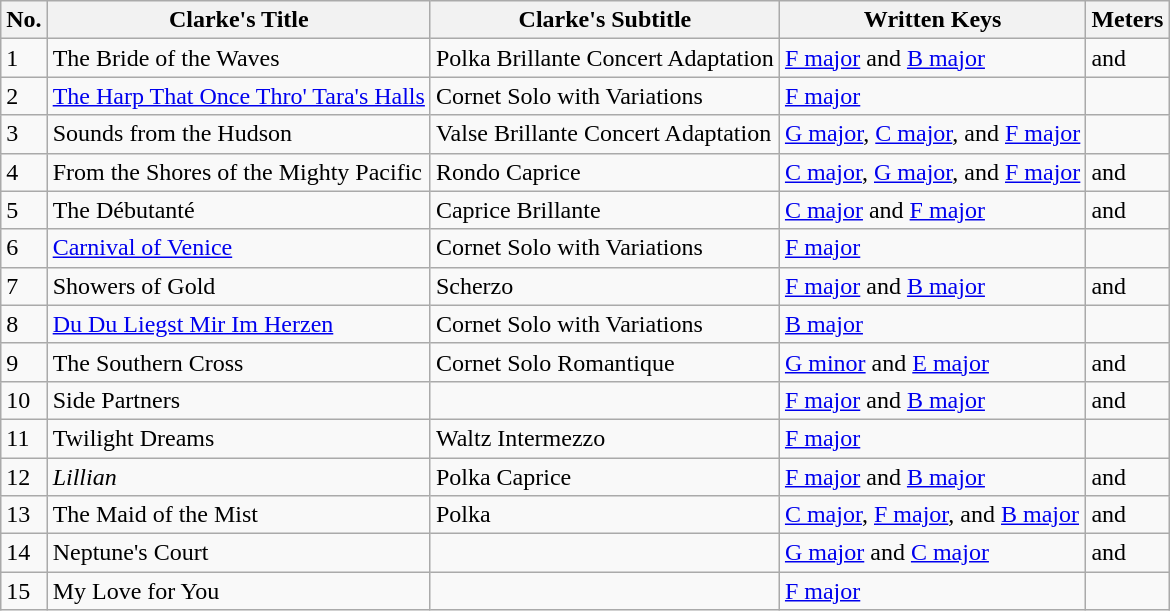<table class="wikitable sortable mw-collapsible mw-collapsed">
<tr>
<th>No.</th>
<th>Clarke's Title</th>
<th>Clarke's Subtitle</th>
<th>Written Keys</th>
<th>Meters</th>
</tr>
<tr>
<td>1</td>
<td>The Bride of the Waves</td>
<td>Polka Brillante Concert Adaptation</td>
<td><a href='#'>F major</a> and <a href='#'>B major</a></td>
<td> and </td>
</tr>
<tr>
<td>2</td>
<td><a href='#'>The Harp That Once Thro' Tara's Halls</a></td>
<td>Cornet Solo with Variations</td>
<td><a href='#'>F major</a></td>
<td></td>
</tr>
<tr>
<td>3</td>
<td>Sounds from the Hudson</td>
<td>Valse Brillante Concert Adaptation</td>
<td><a href='#'>G major</a>, <a href='#'>C major</a>, and <a href='#'>F major</a></td>
<td></td>
</tr>
<tr>
<td>4</td>
<td>From the Shores of the Mighty Pacific</td>
<td>Rondo Caprice</td>
<td><a href='#'>C major</a>, <a href='#'>G major</a>, and <a href='#'>F major</a></td>
<td> and </td>
</tr>
<tr>
<td>5</td>
<td>The Débutanté</td>
<td>Caprice Brillante</td>
<td><a href='#'>C major</a> and <a href='#'>F major</a></td>
<td> and </td>
</tr>
<tr>
<td>6</td>
<td><a href='#'>Carnival of Venice</a></td>
<td>Cornet Solo with Variations</td>
<td><a href='#'>F major</a></td>
<td></td>
</tr>
<tr>
<td>7</td>
<td>Showers of Gold</td>
<td>Scherzo</td>
<td><a href='#'>F major</a> and <a href='#'>B major</a></td>
<td> and </td>
</tr>
<tr>
<td>8</td>
<td><a href='#'>Du Du Liegst Mir Im Herzen</a></td>
<td>Cornet Solo with Variations</td>
<td><a href='#'>B major</a></td>
<td></td>
</tr>
<tr>
<td>9</td>
<td>The Southern Cross</td>
<td>Cornet Solo Romantique</td>
<td><a href='#'>G minor</a> and <a href='#'>E major</a></td>
<td> and </td>
</tr>
<tr>
<td>10</td>
<td>Side Partners</td>
<td></td>
<td><a href='#'>F major</a> and <a href='#'>B major</a></td>
<td> and </td>
</tr>
<tr>
<td>11</td>
<td>Twilight Dreams</td>
<td>Waltz Intermezzo</td>
<td><a href='#'>F major</a></td>
<td></td>
</tr>
<tr>
<td>12</td>
<td><em>Lillian</em></td>
<td>Polka Caprice</td>
<td><a href='#'>F major</a> and <a href='#'>B major</a></td>
<td> and </td>
</tr>
<tr>
<td>13</td>
<td>The Maid of the Mist</td>
<td>Polka</td>
<td><a href='#'>C major</a>, <a href='#'>F major</a>, and <a href='#'>B major</a></td>
<td> and </td>
</tr>
<tr>
<td>14</td>
<td>Neptune's Court</td>
<td></td>
<td><a href='#'>G major</a> and <a href='#'>C major</a></td>
<td> and </td>
</tr>
<tr>
<td>15</td>
<td>My Love for You</td>
<td></td>
<td><a href='#'>F major</a></td>
<td></td>
</tr>
</table>
